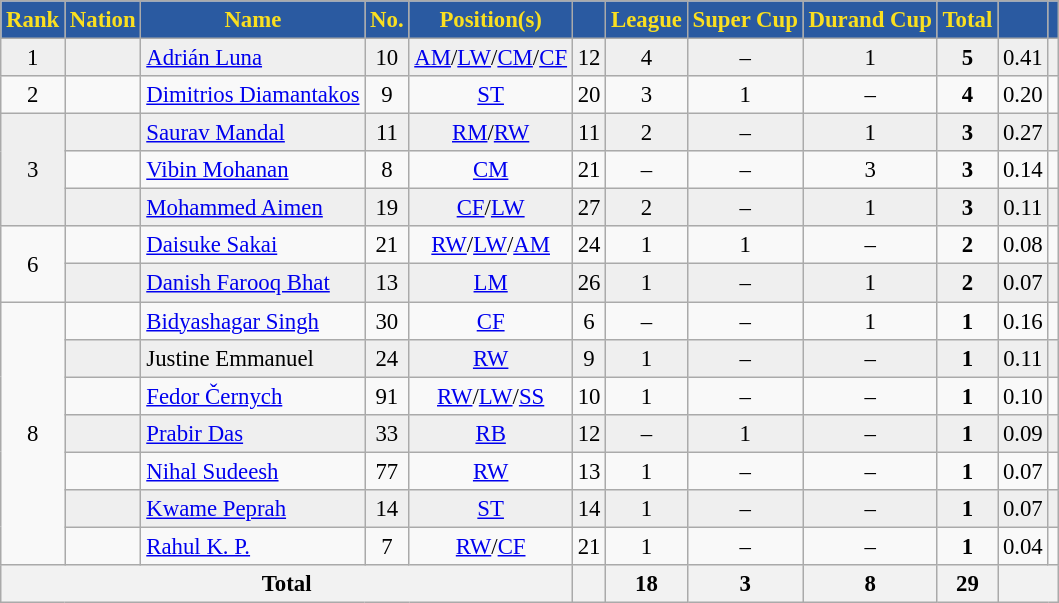<table class="wikitable sortable" style="font-size: 95%; text-align: center;">
<tr>
<th style="background:#2A5AA1; color:#FADF20; text-align:center;">Rank</th>
<th style="background:#2A5AA1; color:#FADF20; text-align:center;">Nation</th>
<th style="background:#2A5AA1; color:#FADF20; text-align:center;">Name</th>
<th style="background:#2A5AA1; color:#FADF20; text-align:center;">No.</th>
<th style="background:#2A5AA1; color:#FADF20; text-align:center;">Position(s)</th>
<th style="background:#2A5AA1; color:#FADF20; text-align:center;"></th>
<th style="background:#2A5AA1; color:#FADF20; text-align:center;">League</th>
<th style="background:#2A5AA1; color:#FADF20; text-align:center;">Super Cup</th>
<th style="background:#2A5AA1; color:#FADF20; text-align:center;">Durand Cup</th>
<th style="background:#2A5AA1; color:#FADF20; text-align:center;">Total</th>
<th style="background:#2A5AA1; color:#FADF20; text-align:center;"></th>
<th style="background:#2A5AA1; color:#FADF20; text-align:center;"></th>
</tr>
<tr bgcolor="#EFEFEF">
<td rowspan="1">1</td>
<td></td>
<td style="text-align:left;"><a href='#'>Adrián Luna</a></td>
<td>10</td>
<td><a href='#'>AM</a>/<a href='#'>LW</a>/<a href='#'>CM</a>/<a href='#'>CF</a></td>
<td>12</td>
<td>4</td>
<td>–</td>
<td>1</td>
<td><strong>5</strong></td>
<td>0.41</td>
<td></td>
</tr>
<tr>
<td>2</td>
<td></td>
<td style="text-align:left;"><a href='#'>Dimitrios Diamantakos</a></td>
<td>9</td>
<td><a href='#'>ST</a></td>
<td>20</td>
<td>3</td>
<td>1</td>
<td>–</td>
<td><strong>4</strong></td>
<td>0.20</td>
<td></td>
</tr>
<tr bgcolor="#EFEFEF">
<td rowspan="3">3</td>
<td></td>
<td style="text-align:left;"><a href='#'>Saurav Mandal</a></td>
<td>11</td>
<td><a href='#'>RM</a>/<a href='#'>RW</a></td>
<td>11</td>
<td>2</td>
<td>–</td>
<td>1</td>
<td><strong>3</strong></td>
<td>0.27</td>
<td></td>
</tr>
<tr>
<td></td>
<td style="text-align:left;"><a href='#'>Vibin Mohanan</a></td>
<td>8</td>
<td><a href='#'>CM</a></td>
<td>21</td>
<td>–</td>
<td>–</td>
<td>3</td>
<td><strong>3</strong></td>
<td>0.14</td>
<td></td>
</tr>
<tr bgcolor="#EFEFEF">
<td></td>
<td style="text-align:left;"><a href='#'>Mohammed Aimen</a></td>
<td>19</td>
<td><a href='#'>CF</a>/<a href='#'>LW</a></td>
<td>27</td>
<td>2</td>
<td>–</td>
<td>1</td>
<td><strong>3</strong></td>
<td>0.11</td>
<td></td>
</tr>
<tr>
<td rowspan="2">6</td>
<td></td>
<td style="text-align:left;"><a href='#'>Daisuke Sakai</a></td>
<td>21</td>
<td><a href='#'>RW</a>/<a href='#'>LW</a>/<a href='#'>AM</a></td>
<td>24</td>
<td>1</td>
<td>1</td>
<td>–</td>
<td><strong>2</strong></td>
<td>0.08</td>
<td></td>
</tr>
<tr bgcolor="#EFEFEF">
<td></td>
<td style="text-align:left;"><a href='#'>Danish Farooq Bhat</a></td>
<td>13</td>
<td><a href='#'>LM</a></td>
<td>26</td>
<td>1</td>
<td>–</td>
<td>1</td>
<td><strong>2</strong></td>
<td>0.07</td>
<td></td>
</tr>
<tr>
<td rowspan="7">8</td>
<td></td>
<td style="text-align:left;"><a href='#'>Bidyashagar Singh</a></td>
<td>30</td>
<td><a href='#'>CF</a></td>
<td>6</td>
<td>–</td>
<td>–</td>
<td>1</td>
<td><strong>1</strong></td>
<td>0.16</td>
<td></td>
</tr>
<tr bgcolor="#EFEFEF">
<td></td>
<td style="text-align:left;">Justine Emmanuel</td>
<td>24</td>
<td><a href='#'>RW</a></td>
<td>9</td>
<td>1</td>
<td>–</td>
<td>–</td>
<td><strong>1</strong></td>
<td>0.11</td>
<td></td>
</tr>
<tr>
<td></td>
<td style="text-align:left;"><a href='#'>Fedor Černych</a></td>
<td>91</td>
<td><a href='#'>RW</a>/<a href='#'>LW</a>/<a href='#'>SS</a></td>
<td>10</td>
<td>1</td>
<td>–</td>
<td>–</td>
<td><strong>1</strong></td>
<td>0.10</td>
<td></td>
</tr>
<tr bgcolor="#EFEFEF">
<td></td>
<td style="text-align:left;"><a href='#'>Prabir Das</a></td>
<td>33</td>
<td><a href='#'>RB</a></td>
<td>12</td>
<td>–</td>
<td>1</td>
<td>–</td>
<td><strong>1</strong></td>
<td>0.09</td>
<td></td>
</tr>
<tr>
<td></td>
<td style="text-align:left;"><a href='#'>Nihal Sudeesh</a></td>
<td>77</td>
<td><a href='#'>RW</a></td>
<td>13</td>
<td>1</td>
<td>–</td>
<td>–</td>
<td><strong>1</strong></td>
<td>0.07</td>
<td></td>
</tr>
<tr bgcolor="#EFEFEF">
<td></td>
<td style="text-align:left;"><a href='#'>Kwame Peprah</a></td>
<td>14</td>
<td><a href='#'>ST</a></td>
<td>14</td>
<td>1</td>
<td>–</td>
<td>–</td>
<td><strong>1</strong></td>
<td>0.07</td>
<td></td>
</tr>
<tr>
<td></td>
<td style="text-align:left;"><a href='#'>Rahul K. P.</a></td>
<td>7</td>
<td><a href='#'>RW</a>/<a href='#'>CF</a></td>
<td>21</td>
<td>1</td>
<td>–</td>
<td>–</td>
<td><strong>1</strong></td>
<td>0.04</td>
<td></td>
</tr>
<tr>
<th colspan="5">Total</th>
<th></th>
<th>18</th>
<th>3</th>
<th>8</th>
<th>29</th>
<th colspan="2"></th>
</tr>
</table>
